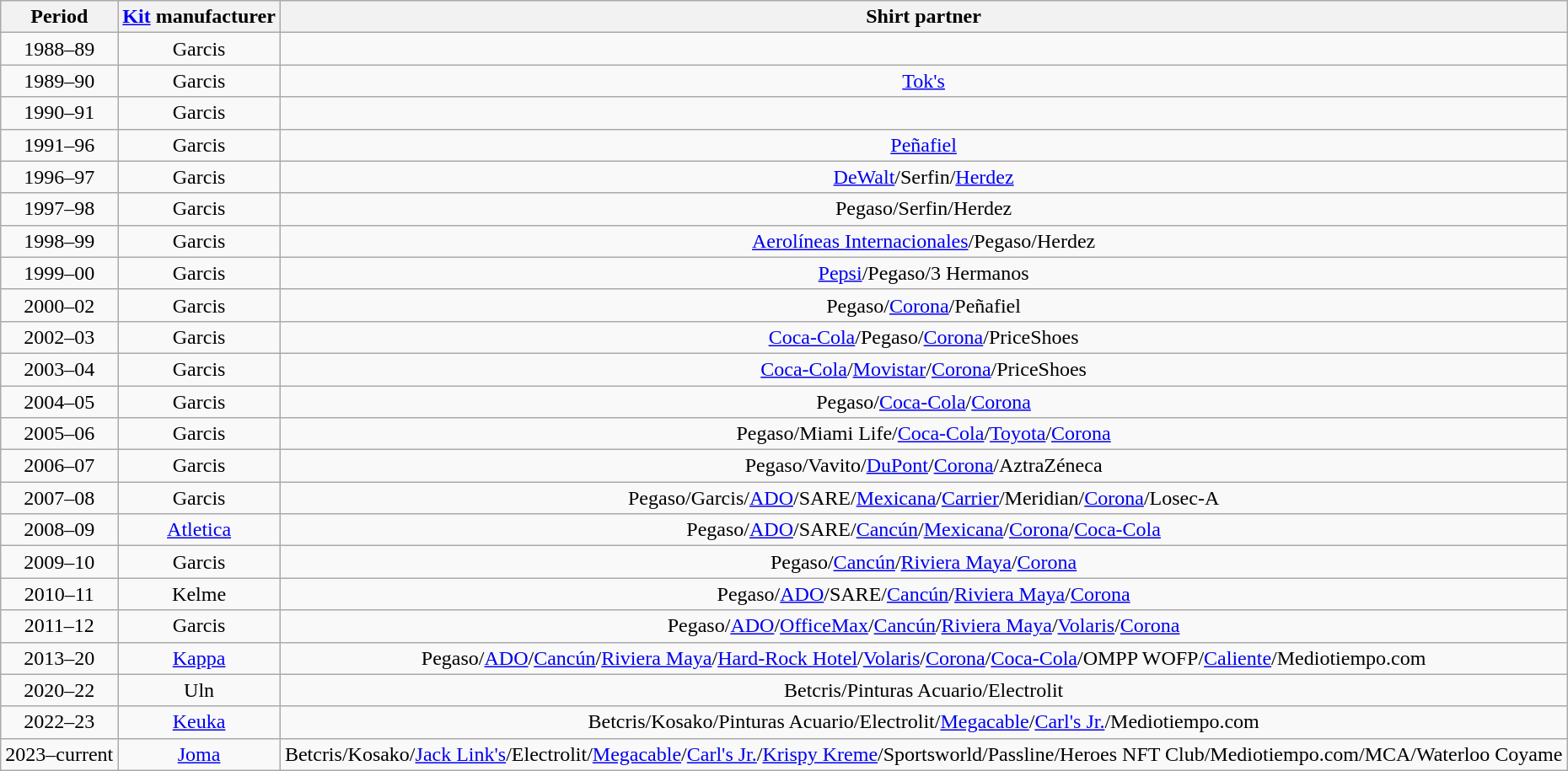<table class="wikitable" style="text-align: center">
<tr>
<th>Period</th>
<th><a href='#'>Kit</a> manufacturer</th>
<th>Shirt partner</th>
</tr>
<tr>
<td>1988–89</td>
<td>Garcis</td>
<td></td>
</tr>
<tr>
<td>1989–90</td>
<td>Garcis</td>
<td><a href='#'>Tok's</a></td>
</tr>
<tr>
<td>1990–91</td>
<td>Garcis</td>
<td></td>
</tr>
<tr>
<td>1991–96</td>
<td>Garcis</td>
<td><a href='#'>Peñafiel</a></td>
</tr>
<tr>
<td>1996–97</td>
<td>Garcis</td>
<td><a href='#'>DeWalt</a>/Serfin/<a href='#'>Herdez</a></td>
</tr>
<tr>
<td>1997–98</td>
<td>Garcis</td>
<td>Pegaso/Serfin/Herdez</td>
</tr>
<tr>
<td>1998–99</td>
<td>Garcis</td>
<td><a href='#'>Aerolíneas Internacionales</a>/Pegaso/Herdez</td>
</tr>
<tr>
<td>1999–00</td>
<td>Garcis</td>
<td><a href='#'>Pepsi</a>/Pegaso/3 Hermanos</td>
</tr>
<tr>
<td>2000–02</td>
<td>Garcis</td>
<td>Pegaso/<a href='#'>Corona</a>/Peñafiel</td>
</tr>
<tr>
<td>2002–03</td>
<td>Garcis</td>
<td><a href='#'>Coca-Cola</a>/Pegaso/<a href='#'>Corona</a>/PriceShoes</td>
</tr>
<tr>
<td>2003–04</td>
<td>Garcis</td>
<td><a href='#'>Coca-Cola</a>/<a href='#'>Movistar</a>/<a href='#'>Corona</a>/PriceShoes</td>
</tr>
<tr>
<td>2004–05</td>
<td>Garcis</td>
<td>Pegaso/<a href='#'>Coca-Cola</a>/<a href='#'>Corona</a></td>
</tr>
<tr>
<td>2005–06</td>
<td>Garcis</td>
<td>Pegaso/Miami Life/<a href='#'>Coca-Cola</a>/<a href='#'>Toyota</a>/<a href='#'>Corona</a></td>
</tr>
<tr>
<td>2006–07</td>
<td>Garcis</td>
<td>Pegaso/Vavito/<a href='#'>DuPont</a>/<a href='#'>Corona</a>/AztraZéneca</td>
</tr>
<tr>
<td>2007–08</td>
<td>Garcis</td>
<td>Pegaso/Garcis/<a href='#'>ADO</a>/SARE/<a href='#'>Mexicana</a>/<a href='#'>Carrier</a>/Meridian/<a href='#'>Corona</a>/Losec-A</td>
</tr>
<tr>
<td>2008–09</td>
<td><a href='#'>Atletica</a></td>
<td>Pegaso/<a href='#'>ADO</a>/SARE/<a href='#'>Cancún</a>/<a href='#'>Mexicana</a>/<a href='#'>Corona</a>/<a href='#'>Coca-Cola</a></td>
</tr>
<tr>
<td>2009–10</td>
<td>Garcis</td>
<td>Pegaso/<a href='#'>Cancún</a>/<a href='#'>Riviera Maya</a>/<a href='#'>Corona</a></td>
</tr>
<tr>
<td>2010–11</td>
<td>Kelme</td>
<td>Pegaso/<a href='#'>ADO</a>/SARE/<a href='#'>Cancún</a>/<a href='#'>Riviera Maya</a>/<a href='#'>Corona</a></td>
</tr>
<tr>
<td>2011–12</td>
<td>Garcis</td>
<td>Pegaso/<a href='#'>ADO</a>/<a href='#'>OfficeMax</a>/<a href='#'>Cancún</a>/<a href='#'>Riviera Maya</a>/<a href='#'>Volaris</a>/<a href='#'>Corona</a></td>
</tr>
<tr>
<td>2013–20</td>
<td><a href='#'>Kappa</a></td>
<td>Pegaso/<a href='#'>ADO</a>/<a href='#'>Cancún</a>/<a href='#'>Riviera Maya</a>/<a href='#'>Hard-Rock Hotel</a>/<a href='#'>Volaris</a>/<a href='#'>Corona</a>/<a href='#'>Coca-Cola</a>/OMPP WOFP/<a href='#'>Caliente</a>/Mediotiempo.com</td>
</tr>
<tr>
<td>2020–22</td>
<td>Uln</td>
<td>Betcris/Pinturas Acuario/Electrolit</td>
</tr>
<tr>
<td>2022–23</td>
<td><a href='#'>Keuka</a></td>
<td>Betcris/Kosako/Pinturas Acuario/Electrolit/<a href='#'>Megacable</a>/<a href='#'>Carl's Jr.</a>/Mediotiempo.com</td>
</tr>
<tr>
<td>2023–current</td>
<td><a href='#'>Joma</a></td>
<td>Betcris/Kosako/<a href='#'>Jack Link's</a>/Electrolit/<a href='#'>Megacable</a>/<a href='#'>Carl's Jr.</a>/<a href='#'>Krispy Kreme</a>/Sportsworld/Passline/Heroes NFT Club/Mediotiempo.com/MCA/Waterloo Coyame</td>
</tr>
</table>
